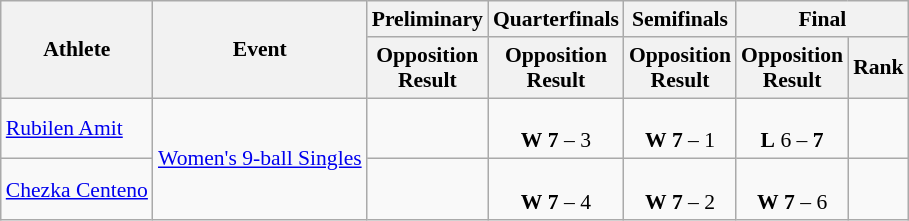<table class=wikitable style="font-size:90%">
<tr>
<th rowspan=2>Athlete</th>
<th rowspan=2>Event</th>
<th>Preliminary</th>
<th>Quarterfinals</th>
<th>Semifinals</th>
<th colspan=2>Final</th>
</tr>
<tr>
<th>Opposition<br>Result</th>
<th>Opposition<br>Result</th>
<th>Opposition<br>Result</th>
<th>Opposition<br>Result</th>
<th>Rank</th>
</tr>
<tr>
<td><a href='#'>Rubilen Amit</a></td>
<td rowspan=2><a href='#'>Women's 9-ball Singles</a></td>
<td></td>
<td align=center> <br> <strong>W</strong> <strong>7</strong> – 3</td>
<td align=center> <br> <strong>W</strong> <strong>7</strong> – 1</td>
<td align=center> <br> <strong>L</strong> 6 – <strong>7</strong></td>
<td align=center></td>
</tr>
<tr>
<td><a href='#'>Chezka Centeno</a></td>
<td></td>
<td align=center> <br> <strong>W</strong> <strong>7</strong> – 4</td>
<td align=center> <br> <strong>W</strong> <strong>7</strong> – 2</td>
<td align=center> <br> <strong>W</strong> <strong>7</strong> – 6</td>
<td align=center></td>
</tr>
</table>
